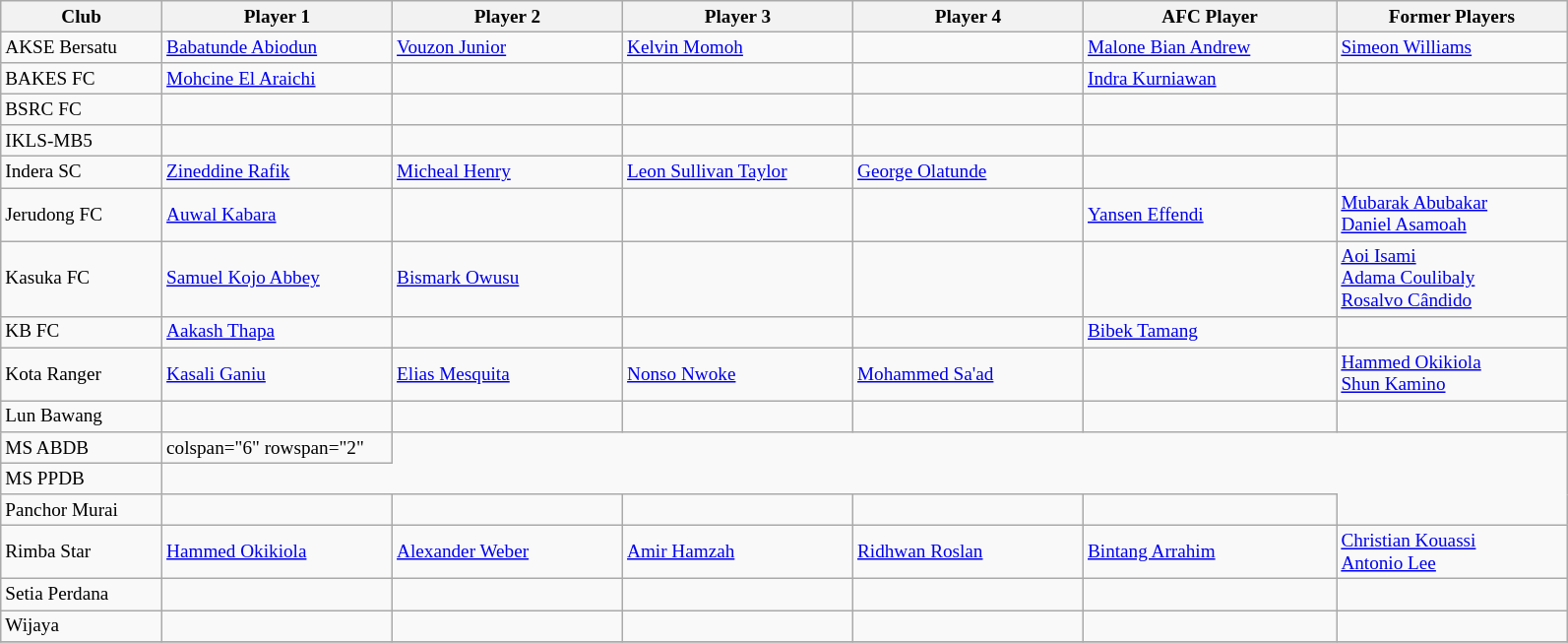<table class="wikitable sortable" style="font-size:80%; width:84%">
<tr>
<th style="width:7%">Club</th>
<th style="width:10%">Player 1</th>
<th style="width:10%">Player 2</th>
<th style="width:10%">Player 3</th>
<th style="width:10%">Player 4</th>
<th style="width:11%">AFC Player</th>
<th style="width:10%">Former Players</th>
</tr>
<tr>
<td>AKSE Bersatu</td>
<td> <a href='#'>Babatunde Abiodun</a></td>
<td> <a href='#'>Vouzon Junior</a></td>
<td> <a href='#'>Kelvin Momoh</a></td>
<td></td>
<td> <a href='#'>Malone Bian Andrew</a></td>
<td> <a href='#'>Simeon Williams</a></td>
</tr>
<tr>
<td>BAKES FC</td>
<td> <a href='#'>Mohcine El Araichi</a></td>
<td></td>
<td></td>
<td></td>
<td> <a href='#'>Indra Kurniawan</a></td>
<td></td>
</tr>
<tr>
<td>BSRC FC</td>
<td></td>
<td></td>
<td></td>
<td></td>
<td></td>
<td></td>
</tr>
<tr>
<td>IKLS-MB5</td>
<td></td>
<td></td>
<td></td>
<td></td>
<td></td>
<td></td>
</tr>
<tr>
<td>Indera SC</td>
<td> <a href='#'>Zineddine Rafik</a></td>
<td> <a href='#'>Micheal Henry</a></td>
<td> <a href='#'>Leon Sullivan Taylor</a></td>
<td> <a href='#'>George Olatunde</a></td>
<td></td>
<td></td>
</tr>
<tr>
<td>Jerudong FC</td>
<td> <a href='#'>Auwal Kabara</a></td>
<td></td>
<td></td>
<td></td>
<td> <a href='#'>Yansen Effendi</a></td>
<td> <a href='#'>Mubarak Abubakar</a><br> <a href='#'>Daniel Asamoah</a></td>
</tr>
<tr>
<td>Kasuka FC</td>
<td> <a href='#'>Samuel Kojo Abbey</a></td>
<td> <a href='#'>Bismark Owusu</a></td>
<td></td>
<td></td>
<td></td>
<td> <a href='#'>Aoi Isami</a><br> <a href='#'>Adama Coulibaly</a><br> <a href='#'>Rosalvo Cândido</a></td>
</tr>
<tr>
<td>KB FC</td>
<td> <a href='#'>Aakash Thapa</a></td>
<td></td>
<td></td>
<td></td>
<td> <a href='#'>Bibek Tamang</a></td>
</tr>
<tr>
<td>Kota Ranger</td>
<td> <a href='#'>Kasali Ganiu</a></td>
<td> <a href='#'>Elias Mesquita</a></td>
<td> <a href='#'>Nonso Nwoke</a></td>
<td> <a href='#'>Mohammed Sa'ad</a></td>
<td></td>
<td> <a href='#'>Hammed Okikiola</a><br> <a href='#'>Shun Kamino</a></td>
</tr>
<tr>
<td>Lun Bawang</td>
<td></td>
<td></td>
<td></td>
<td></td>
<td></td>
<td></td>
</tr>
<tr>
<td>MS ABDB</td>
<td>colspan="6" rowspan="2" </td>
</tr>
<tr>
<td>MS PPDB</td>
</tr>
<tr>
<td>Panchor Murai</td>
<td></td>
<td></td>
<td></td>
<td></td>
<td></td>
</tr>
<tr>
<td>Rimba Star</td>
<td> <a href='#'>Hammed Okikiola</a></td>
<td> <a href='#'>Alexander Weber</a></td>
<td> <a href='#'>Amir Hamzah</a></td>
<td> <a href='#'>Ridhwan Roslan</a></td>
<td> <a href='#'>Bintang Arrahim</a></td>
<td> <a href='#'>Christian Kouassi</a><br> <a href='#'>Antonio Lee</a></td>
</tr>
<tr>
<td>Setia Perdana</td>
<td></td>
<td></td>
<td></td>
<td></td>
<td></td>
<td></td>
</tr>
<tr>
<td>Wijaya</td>
<td></td>
<td></td>
<td></td>
<td></td>
<td></td>
<td></td>
</tr>
<tr>
</tr>
</table>
